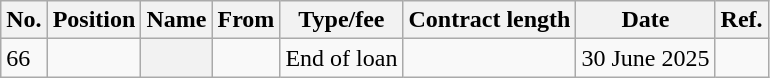<table class="wikitable plainrowheaders sortable" style="text-align:center; text-align:left">
<tr>
<th>No.</th>
<th>Position</th>
<th>Name</th>
<th>From</th>
<th>Type/fee</th>
<th>Contract length</th>
<th>Date</th>
<th>Ref.</th>
</tr>
<tr>
<td>66</td>
<td></td>
<th scope="row"></th>
<td></td>
<td>End of loan</td>
<td></td>
<td>30 June 2025</td>
<td></td>
</tr>
</table>
